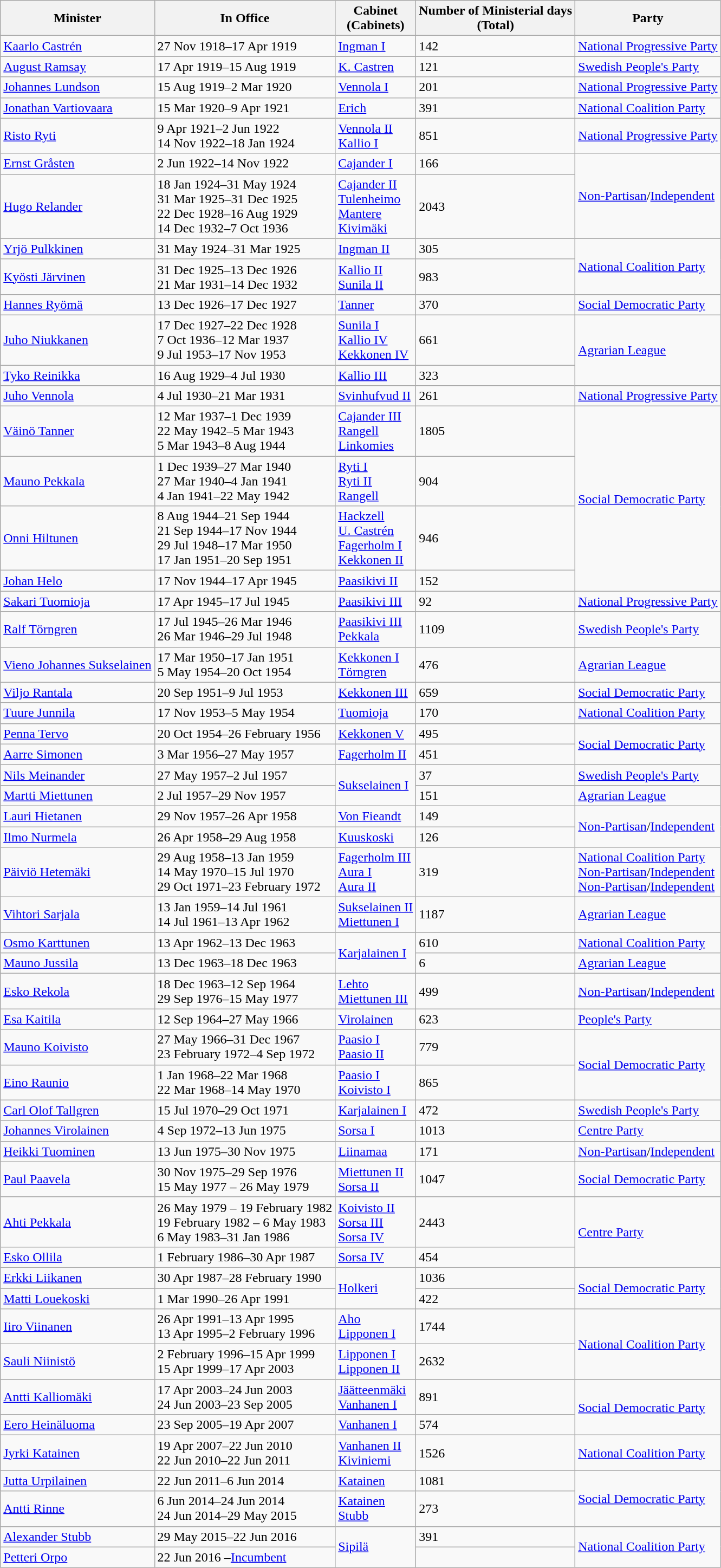<table class="wikitable">
<tr>
<th>Minister</th>
<th>In Office</th>
<th>Cabinet<br>(Cabinets)</th>
<th>Number of Ministerial days <br>(Total)</th>
<th>Party</th>
</tr>
<tr>
<td><a href='#'>Kaarlo Castrén</a></td>
<td>27 Nov 1918–17 Apr 1919</td>
<td><a href='#'>Ingman I</a></td>
<td>142</td>
<td><a href='#'>National Progressive Party</a></td>
</tr>
<tr>
<td><a href='#'>August Ramsay</a></td>
<td>17 Apr 1919–15 Aug 1919</td>
<td><a href='#'>K. Castren</a></td>
<td>121</td>
<td><a href='#'>Swedish People's Party</a></td>
</tr>
<tr>
<td><a href='#'>Johannes Lundson</a></td>
<td>15 Aug 1919–2  Mar  1920</td>
<td><a href='#'>Vennola I</a></td>
<td>201</td>
<td><a href='#'>National Progressive Party</a></td>
</tr>
<tr>
<td><a href='#'>Jonathan Vartiovaara</a></td>
<td>15  Mar  1920–9 Apr 1921</td>
<td><a href='#'>Erich</a></td>
<td>391</td>
<td><a href='#'>National Coalition Party</a></td>
</tr>
<tr>
<td><a href='#'>Risto Ryti</a></td>
<td>9 Apr 1921–2 Jun 1922<br>14 Nov 1922–18 Jan 1924</td>
<td><a href='#'>Vennola II</a><br><a href='#'>Kallio I</a></td>
<td>851</td>
<td><a href='#'>National Progressive Party</a></td>
</tr>
<tr>
<td><a href='#'>Ernst Gråsten</a></td>
<td>2 Jun 1922–14 Nov 1922</td>
<td><a href='#'>Cajander I</a></td>
<td>166</td>
<td rowspan=2><a href='#'>Non-Partisan</a>/<a href='#'>Independent</a></td>
</tr>
<tr>
<td><a href='#'>Hugo Relander</a></td>
<td>18 Jan 1924–31 May 1924<br>31  Mar  1925–31 Dec 1925<br>22 Dec 1928–16 Aug 1929<br>14 Dec 1932–7 Oct 1936</td>
<td><a href='#'>Cajander II</a><br><a href='#'>Tulenheimo</a><br><a href='#'>Mantere</a><br><a href='#'>Kivimäki</a></td>
<td>2043</td>
</tr>
<tr>
<td><a href='#'>Yrjö Pulkkinen</a></td>
<td>31 May 1924–31  Mar  1925</td>
<td><a href='#'>Ingman II</a></td>
<td>305</td>
<td rowspan=2><a href='#'>National Coalition Party</a></td>
</tr>
<tr>
<td><a href='#'>Kyösti Järvinen</a></td>
<td>31 Dec 1925–13 Dec 1926<br>21  Mar  1931–14 Dec 1932</td>
<td><a href='#'>Kallio II</a><br><a href='#'>Sunila II</a></td>
<td>983</td>
</tr>
<tr>
<td><a href='#'>Hannes Ryömä</a></td>
<td>13 Dec 1926–17 Dec 1927</td>
<td><a href='#'>Tanner</a></td>
<td>370</td>
<td><a href='#'>Social Democratic Party</a></td>
</tr>
<tr>
<td><a href='#'>Juho Niukkanen</a></td>
<td>17 Dec 1927–22 Dec 1928<br>7 Oct 1936–12  Mar  1937<br>9 Jul 1953–17 Nov 1953</td>
<td><a href='#'>Sunila I</a><br><a href='#'>Kallio IV</a><br><a href='#'>Kekkonen IV</a></td>
<td>661</td>
<td rowspan=2><a href='#'>Agrarian League</a></td>
</tr>
<tr>
<td><a href='#'>Tyko Reinikka</a></td>
<td>16 Aug 1929–4 Jul 1930</td>
<td><a href='#'>Kallio III</a></td>
<td>323</td>
</tr>
<tr>
<td><a href='#'>Juho Vennola</a></td>
<td>4 Jul 1930–21  Mar  1931</td>
<td><a href='#'>Svinhufvud II</a></td>
<td>261</td>
<td><a href='#'>National Progressive Party</a></td>
</tr>
<tr>
<td><a href='#'>Väinö Tanner</a></td>
<td>12  Mar  1937–1 Dec 1939<br>22 May 1942–5  Mar  1943<br>5  Mar  1943–8 Aug 1944</td>
<td><a href='#'>Cajander III</a><br><a href='#'>Rangell</a><br><a href='#'>Linkomies</a></td>
<td>1805</td>
<td rowspan=4><a href='#'>Social Democratic Party</a></td>
</tr>
<tr>
<td><a href='#'>Mauno Pekkala</a></td>
<td>1 Dec 1939–27  Mar  1940<br>27  Mar  1940–4 Jan 1941<br>4 Jan 1941–22 May 1942</td>
<td><a href='#'>Ryti I</a><br><a href='#'>Ryti II</a><br><a href='#'>Rangell</a></td>
<td>904</td>
</tr>
<tr>
<td><a href='#'>Onni Hiltunen</a></td>
<td>8 Aug 1944–21 Sep 1944<br>21 Sep 1944–17 Nov 1944<br>29 Jul 1948–17  Mar  1950<br>17 Jan 1951–20 Sep 1951</td>
<td><a href='#'>Hackzell</a><br><a href='#'>U. Castrén</a><br><a href='#'>Fagerholm I</a><br><a href='#'>Kekkonen II</a></td>
<td>946</td>
</tr>
<tr>
<td><a href='#'>Johan Helo</a></td>
<td>17 Nov 1944–17 Apr 1945</td>
<td><a href='#'>Paasikivi II</a></td>
<td>152</td>
</tr>
<tr>
<td><a href='#'>Sakari Tuomioja</a></td>
<td>17 Apr 1945–17 Jul 1945</td>
<td><a href='#'>Paasikivi III</a></td>
<td>92</td>
<td><a href='#'>National Progressive Party</a></td>
</tr>
<tr>
<td><a href='#'>Ralf Törngren</a></td>
<td>17 Jul 1945–26  Mar  1946<br>26  Mar  1946–29 Jul 1948</td>
<td><a href='#'>Paasikivi III</a><br><a href='#'>Pekkala</a></td>
<td>1109</td>
<td><a href='#'>Swedish People's Party</a></td>
</tr>
<tr>
<td><a href='#'>Vieno Johannes Sukselainen</a></td>
<td>17  Mar  1950–17 Jan 1951<br>5 May 1954–20 Oct 1954</td>
<td><a href='#'>Kekkonen I</a><br><a href='#'>Törngren</a></td>
<td>476</td>
<td><a href='#'>Agrarian League</a></td>
</tr>
<tr>
<td><a href='#'>Viljo Rantala</a></td>
<td>20 Sep 1951–9 Jul 1953</td>
<td><a href='#'>Kekkonen III</a></td>
<td>659</td>
<td><a href='#'>Social Democratic Party</a></td>
</tr>
<tr>
<td><a href='#'>Tuure Junnila</a></td>
<td>17 Nov 1953–5 May 1954</td>
<td><a href='#'>Tuomioja</a></td>
<td>170</td>
<td><a href='#'>National Coalition Party</a></td>
</tr>
<tr>
<td><a href='#'>Penna Tervo</a></td>
<td>20 Oct 1954–26  February 1956</td>
<td><a href='#'>Kekkonen V</a></td>
<td>495</td>
<td rowspan=2><a href='#'>Social Democratic Party</a></td>
</tr>
<tr>
<td><a href='#'>Aarre Simonen</a></td>
<td>3  Mar  1956–27 May 1957</td>
<td><a href='#'>Fagerholm II</a></td>
<td>451</td>
</tr>
<tr>
<td><a href='#'>Nils Meinander</a></td>
<td>27 May 1957–2 Jul 1957</td>
<td rowspan=2><a href='#'>Sukselainen I</a></td>
<td>37</td>
<td><a href='#'>Swedish People's Party</a></td>
</tr>
<tr>
<td><a href='#'>Martti Miettunen</a></td>
<td>2 Jul 1957–29 Nov 1957</td>
<td>151</td>
<td><a href='#'>Agrarian League</a></td>
</tr>
<tr>
<td><a href='#'>Lauri Hietanen</a></td>
<td>29 Nov 1957–26 Apr 1958</td>
<td><a href='#'>Von Fieandt</a></td>
<td>149</td>
<td rowspan=2><a href='#'>Non-Partisan</a>/<a href='#'>Independent</a></td>
</tr>
<tr>
<td><a href='#'>Ilmo Nurmela</a></td>
<td>26 Apr 1958–29 Aug 1958</td>
<td><a href='#'>Kuuskoski</a></td>
<td>126</td>
</tr>
<tr>
<td><a href='#'>Päiviö Hetemäki</a></td>
<td>29 Aug 1958–13 Jan 1959<br>14 May 1970–15 Jul 1970<br>29 Oct 1971–23  February 1972</td>
<td><a href='#'>Fagerholm III</a><br><a href='#'>Aura I</a><br><a href='#'>Aura II</a></td>
<td>319</td>
<td><a href='#'>National Coalition Party</a><br><a href='#'>Non-Partisan</a>/<a href='#'>Independent</a><br><a href='#'>Non-Partisan</a>/<a href='#'>Independent</a></td>
</tr>
<tr>
<td><a href='#'>Vihtori Sarjala</a></td>
<td>13 Jan 1959–14 Jul 1961<br>14 Jul 1961–13 Apr 1962</td>
<td><a href='#'>Sukselainen II</a><br><a href='#'>Miettunen I</a></td>
<td>1187</td>
<td><a href='#'>Agrarian League</a></td>
</tr>
<tr>
<td><a href='#'>Osmo Karttunen</a></td>
<td>13 Apr 1962–13 Dec 1963</td>
<td rowspan=2><a href='#'>Karjalainen I</a></td>
<td>610</td>
<td><a href='#'>National Coalition Party</a></td>
</tr>
<tr>
<td><a href='#'>Mauno Jussila</a></td>
<td>13 Dec 1963–18 Dec 1963</td>
<td>6</td>
<td><a href='#'>Agrarian League</a></td>
</tr>
<tr>
<td><a href='#'>Esko Rekola</a></td>
<td>18 Dec 1963–12 Sep 1964<br>29 Sep 1976–15 May 1977</td>
<td><a href='#'>Lehto</a><br><a href='#'>Miettunen III</a></td>
<td>499</td>
<td><a href='#'>Non-Partisan</a>/<a href='#'>Independent</a></td>
</tr>
<tr>
<td><a href='#'>Esa Kaitila</a></td>
<td>12 Sep 1964–27 May 1966</td>
<td><a href='#'>Virolainen</a></td>
<td>623</td>
<td><a href='#'>People's Party</a></td>
</tr>
<tr>
<td><a href='#'>Mauno Koivisto</a></td>
<td>27 May 1966–31 Dec 1967<br>23  February 1972–4 Sep 1972</td>
<td><a href='#'>Paasio I</a><br><a href='#'>Paasio II</a></td>
<td>779</td>
<td rowspan=2><a href='#'>Social Democratic Party</a></td>
</tr>
<tr>
<td><a href='#'>Eino Raunio</a></td>
<td>1 Jan 1968–22  Mar  1968<br>22  Mar  1968–14 May 1970</td>
<td><a href='#'>Paasio I</a><br><a href='#'>Koivisto I</a></td>
<td>865</td>
</tr>
<tr>
<td><a href='#'>Carl Olof Tallgren</a></td>
<td>15 Jul 1970–29 Oct 1971</td>
<td><a href='#'>Karjalainen I</a></td>
<td>472</td>
<td><a href='#'>Swedish People's Party</a></td>
</tr>
<tr>
<td><a href='#'>Johannes Virolainen</a></td>
<td>4 Sep 1972–13 Jun 1975</td>
<td><a href='#'>Sorsa I</a></td>
<td>1013</td>
<td><a href='#'>Centre Party</a></td>
</tr>
<tr>
<td><a href='#'>Heikki Tuominen</a></td>
<td>13 Jun 1975–30 Nov 1975</td>
<td><a href='#'>Liinamaa</a></td>
<td>171</td>
<td><a href='#'>Non-Partisan</a>/<a href='#'>Independent</a></td>
</tr>
<tr>
<td><a href='#'>Paul Paavela</a></td>
<td>30 Nov 1975–29 Sep 1976<br>15 May 1977 – 26 May 1979</td>
<td><a href='#'>Miettunen II</a><br><a href='#'>Sorsa II</a></td>
<td>1047</td>
<td><a href='#'>Social Democratic Party</a></td>
</tr>
<tr>
<td><a href='#'>Ahti Pekkala</a></td>
<td>26 May 1979 – 19  February 1982<br>19  February 1982 – 6 May 1983<br>6 May 1983–31 Jan 1986</td>
<td><a href='#'>Koivisto II</a><br><a href='#'>Sorsa III</a><br><a href='#'>Sorsa IV</a></td>
<td>2443</td>
<td rowspan=2><a href='#'>Centre Party</a></td>
</tr>
<tr>
<td><a href='#'>Esko Ollila</a></td>
<td>1  February 1986–30 Apr 1987</td>
<td><a href='#'>Sorsa IV</a></td>
<td>454</td>
</tr>
<tr>
<td><a href='#'>Erkki Liikanen</a></td>
<td>30 Apr 1987–28  February 1990</td>
<td rowspan=2><a href='#'>Holkeri</a></td>
<td>1036</td>
<td rowspan=2><a href='#'>Social Democratic Party</a></td>
</tr>
<tr>
<td><a href='#'>Matti Louekoski</a></td>
<td>1 Mar 1990–26 Apr 1991</td>
<td>422</td>
</tr>
<tr>
<td><a href='#'>Iiro Viinanen</a></td>
<td>26 Apr 1991–13 Apr 1995<br>13 Apr 1995–2  February 1996</td>
<td><a href='#'>Aho</a><br><a href='#'>Lipponen I</a></td>
<td>1744</td>
<td rowspan=2><a href='#'>National Coalition Party</a></td>
</tr>
<tr>
<td><a href='#'>Sauli Niinistö</a></td>
<td>2  February 1996–15 Apr 1999<br>15 Apr 1999–17 Apr 2003</td>
<td><a href='#'>Lipponen I</a><br><a href='#'>Lipponen II</a></td>
<td>2632</td>
</tr>
<tr>
<td><a href='#'>Antti Kalliomäki</a></td>
<td>17 Apr 2003–24 Jun 2003<br>24 Jun 2003–23 Sep 2005</td>
<td><a href='#'>Jäätteenmäki</a><br><a href='#'>Vanhanen I</a></td>
<td>891</td>
<td rowspan=2><a href='#'>Social Democratic Party</a></td>
</tr>
<tr>
<td><a href='#'>Eero Heinäluoma</a></td>
<td>23 Sep 2005–19 Apr 2007</td>
<td><a href='#'>Vanhanen I</a></td>
<td>574</td>
</tr>
<tr>
<td><a href='#'>Jyrki Katainen</a></td>
<td>19 Apr 2007–22 Jun 2010<br>22 Jun 2010–22 Jun 2011</td>
<td><a href='#'>Vanhanen II</a><br><a href='#'>Kiviniemi</a></td>
<td>1526</td>
<td><a href='#'>National Coalition Party</a></td>
</tr>
<tr>
<td><a href='#'>Jutta Urpilainen</a></td>
<td>22 Jun 2011–6 Jun 2014</td>
<td><a href='#'>Katainen</a></td>
<td>1081</td>
<td rowspan=2><a href='#'>Social Democratic Party</a></td>
</tr>
<tr>
<td><a href='#'>Antti Rinne</a></td>
<td>6 Jun 2014–24 Jun 2014<br>24 Jun 2014–29 May 2015</td>
<td><a href='#'>Katainen</a><br><a href='#'>Stubb</a></td>
<td>273</td>
</tr>
<tr>
<td><a href='#'>Alexander Stubb</a></td>
<td>29 May 2015–22 Jun 2016</td>
<td rowspan=2><a href='#'>Sipilä</a></td>
<td>391</td>
<td rowspan=2><a href='#'>National Coalition Party</a></td>
</tr>
<tr>
<td><a href='#'>Petteri Orpo</a></td>
<td>22 Jun  2016 –<a href='#'>Incumbent</a></td>
<td></td>
</tr>
</table>
